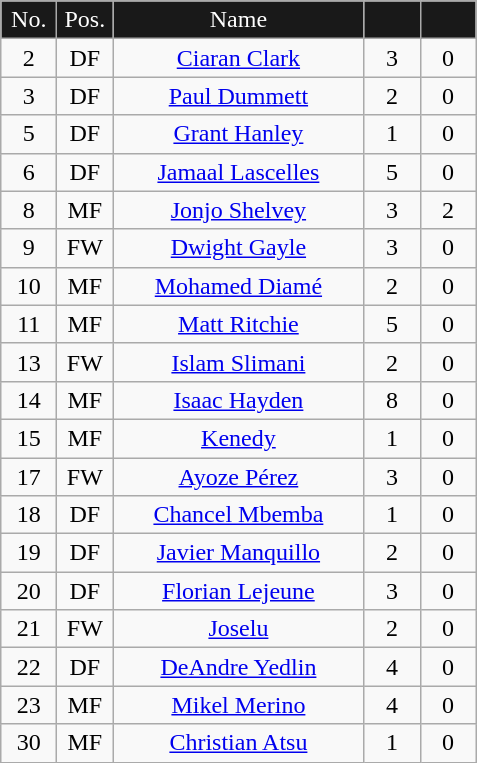<table class="wikitable"  style="text-align:center; font-size:100%; ">
<tr>
<td style="background:#191919; color:white; width:30px;">No.</td>
<td style="background:#191919; color:white; width:30px;">Pos.</td>
<td style="background:#191919; color:white; width:160px;">Name</td>
<td style="background:#191919; color:white; width:30px;"></td>
<td style="background:#191919; color:white; width:30px;"></td>
</tr>
<tr>
<td>2</td>
<td>DF</td>
<td> <a href='#'>Ciaran Clark</a></td>
<td>3</td>
<td>0</td>
</tr>
<tr>
<td>3</td>
<td>DF</td>
<td> <a href='#'>Paul Dummett</a></td>
<td>2</td>
<td>0</td>
</tr>
<tr>
<td>5</td>
<td>DF</td>
<td> <a href='#'>Grant Hanley</a></td>
<td>1</td>
<td>0</td>
</tr>
<tr>
<td>6</td>
<td>DF</td>
<td> <a href='#'>Jamaal Lascelles</a></td>
<td>5</td>
<td>0</td>
</tr>
<tr>
<td>8</td>
<td>MF</td>
<td> <a href='#'>Jonjo Shelvey</a></td>
<td>3</td>
<td>2</td>
</tr>
<tr>
<td>9</td>
<td>FW</td>
<td> <a href='#'>Dwight Gayle</a></td>
<td>3</td>
<td>0</td>
</tr>
<tr>
<td>10</td>
<td>MF</td>
<td> <a href='#'>Mohamed Diamé</a></td>
<td>2</td>
<td>0</td>
</tr>
<tr>
<td>11</td>
<td>MF</td>
<td> <a href='#'>Matt Ritchie</a></td>
<td>5</td>
<td>0</td>
</tr>
<tr>
<td>13</td>
<td>FW</td>
<td> <a href='#'>Islam Slimani</a></td>
<td>2</td>
<td>0</td>
</tr>
<tr>
<td>14</td>
<td>MF</td>
<td> <a href='#'>Isaac Hayden</a></td>
<td>8</td>
<td>0</td>
</tr>
<tr>
<td>15</td>
<td>MF</td>
<td> <a href='#'>Kenedy</a></td>
<td>1</td>
<td>0</td>
</tr>
<tr>
<td>17</td>
<td>FW</td>
<td> <a href='#'>Ayoze Pérez</a></td>
<td>3</td>
<td>0</td>
</tr>
<tr>
<td>18</td>
<td>DF</td>
<td> <a href='#'>Chancel Mbemba</a></td>
<td>1</td>
<td>0</td>
</tr>
<tr>
<td>19</td>
<td>DF</td>
<td> <a href='#'>Javier Manquillo</a></td>
<td>2</td>
<td>0</td>
</tr>
<tr>
<td>20</td>
<td>DF</td>
<td> <a href='#'>Florian Lejeune</a></td>
<td>3</td>
<td>0</td>
</tr>
<tr>
<td>21</td>
<td>FW</td>
<td> <a href='#'>Joselu</a></td>
<td>2</td>
<td>0</td>
</tr>
<tr>
<td>22</td>
<td>DF</td>
<td> <a href='#'>DeAndre Yedlin</a></td>
<td>4</td>
<td>0</td>
</tr>
<tr>
<td>23</td>
<td>MF</td>
<td> <a href='#'>Mikel Merino</a></td>
<td>4</td>
<td>0</td>
</tr>
<tr>
<td>30</td>
<td>MF</td>
<td> <a href='#'>Christian Atsu</a></td>
<td>1</td>
<td>0</td>
</tr>
</table>
